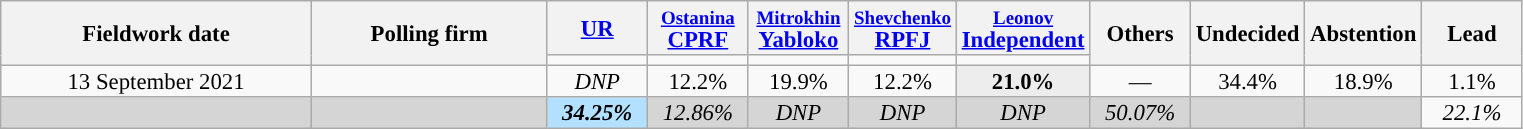<table class="wikitable" style="font-size:95%; line-height:14px; text-align:center">
<tr>
<th rowspan="2" style="width:200px;">Fieldwork date</th>
<th rowspan="2" style="width:150px;">Polling firm</th>
<th style="width:60px;"><a href='#'>UR</a></th>
<th style="width:60px;"><small><a href='#'>Ostanina</a></small><br><a href='#'>CPRF</a></th>
<th style="width:60px;"><small><a href='#'>Mitrokhin</a></small><br><a href='#'>Yabloko</a></th>
<th style="width:60px;"><small><a href='#'>Shevchenko</a></small><br><a href='#'>RPFJ</a></th>
<th style="width:60px;"><small><a href='#'>Leonov</a></small><br><a href='#'>Independent</a></th>
<th rowspan="2" style="width:60px;">Others</th>
<th rowspan="2" style="width:60px;">Undecided</th>
<th rowspan="2" style="width:60px;">Abstention</th>
<th rowspan="2" style="width:60px;">Lead</th>
</tr>
<tr>
<td></td>
<td></td>
<td></td>
<td></td>
<td></td>
</tr>
<tr>
<td>13 September 2021</td>
<td></td>
<td><em>DNP</em></td>
<td>12.2%</td>
<td>19.9%</td>
<td>12.2%</td>
<td style="background:#ededed"><strong>21.0%</strong></td>
<td>—</td>
<td>34.4%</td>
<td>18.9%</td>
<td style="background:">1.1%</td>
</tr>
<tr>
<td style="background:#D5D5D5"></td>
<td style="background:#D5D5D5"></td>
<td style="background:#B3E0FF"><strong><em>34.25%</em></strong></td>
<td style="background:#D5D5D5"><em>12.86%</em></td>
<td style="background:#D5D5D5"><em>DNP</em></td>
<td style="background:#D5D5D5"><em>DNP</em></td>
<td style="background:#D5D5D5"><em>DNP</em></td>
<td style="background:#D5D5D5"><em>50.07%</em></td>
<td style="background:#D5D5D5"></td>
<td style="background:#D5D5D5"></td>
<td style="background:"><em>22.1%</em></td>
</tr>
</table>
